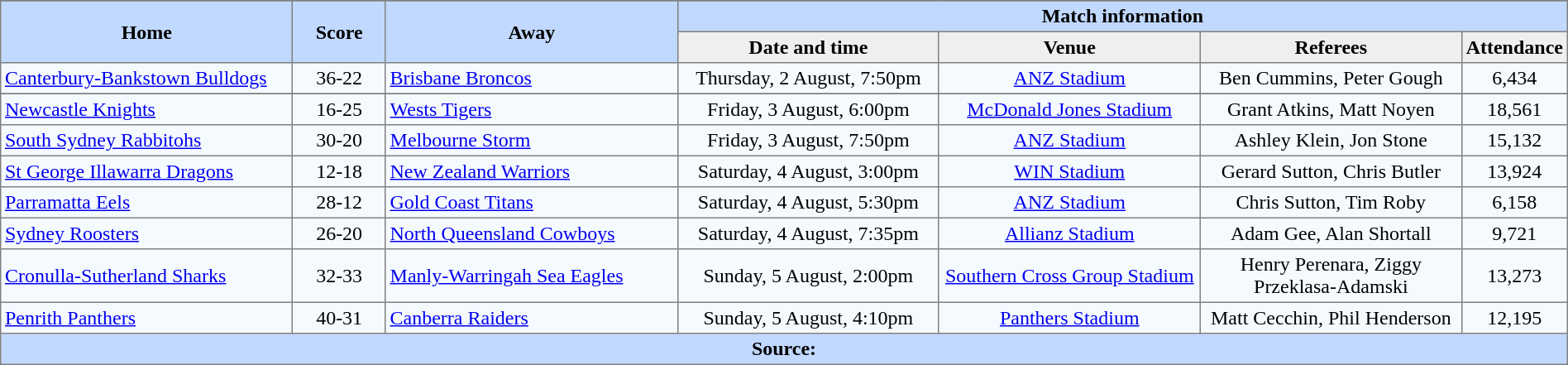<table border="1" cellpadding="3" cellspacing="0" style="border-collapse:collapse; text-align:center; width:100%;">
<tr style="background:#c1d8ff;">
</tr>
<tr style="background:#c1d8ff;">
<th rowspan="2" style="width:19%;">Home</th>
<th rowspan="2" style="width:6%;">Score</th>
<th rowspan="2" style="width:19%;">Away</th>
<th colspan=6>Match information</th>
</tr>
<tr style="background:#efefef;">
<th width=17%>Date and time</th>
<th width=17%>Venue</th>
<th width=17%>Referees</th>
<th width=5%>Attendance</th>
</tr>
<tr style="text-align:center; background:#f5faff;">
<td align="left"> <a href='#'>Canterbury-Bankstown Bulldogs</a></td>
<td>36-22</td>
<td align="left"> <a href='#'>Brisbane Broncos</a></td>
<td>Thursday, 2 August, 7:50pm</td>
<td><a href='#'>ANZ Stadium</a></td>
<td>Ben Cummins, Peter Gough</td>
<td>6,434</td>
</tr>
<tr style="background:#c1d8ff;">
</tr>
<tr style="text-align:center; background:#f5faff;">
<td align="left"> <a href='#'>Newcastle Knights</a></td>
<td>16-25</td>
<td align="left"> <a href='#'>Wests Tigers</a></td>
<td>Friday, 3 August, 6:00pm</td>
<td><a href='#'>McDonald Jones Stadium</a></td>
<td>Grant Atkins, Matt Noyen</td>
<td>18,561</td>
</tr>
<tr style="text-align:center; background:#f5faff;">
<td align="left"> <a href='#'>South Sydney Rabbitohs</a></td>
<td>30-20</td>
<td align="left"> <a href='#'>Melbourne Storm</a></td>
<td>Friday, 3 August, 7:50pm</td>
<td><a href='#'>ANZ Stadium</a></td>
<td>Ashley Klein, Jon Stone</td>
<td>15,132</td>
</tr>
<tr style="text-align:center; background:#f5faff;">
<td align="left"> <a href='#'>St George Illawarra Dragons</a></td>
<td>12-18</td>
<td align="left"> <a href='#'>New Zealand Warriors</a></td>
<td>Saturday, 4 August, 3:00pm</td>
<td><a href='#'>WIN Stadium</a></td>
<td>Gerard Sutton, Chris Butler</td>
<td>13,924</td>
</tr>
<tr style="text-align:center; background:#f5faff;">
<td align="left"> <a href='#'>Parramatta Eels</a></td>
<td>28-12</td>
<td align="left"> <a href='#'>Gold Coast Titans</a></td>
<td>Saturday, 4 August, 5:30pm</td>
<td><a href='#'>ANZ Stadium</a></td>
<td>Chris Sutton, Tim Roby</td>
<td>6,158</td>
</tr>
<tr style="text-align:center; background:#f5faff;">
<td align="left"> <a href='#'>Sydney Roosters</a></td>
<td>26-20</td>
<td align="left"> <a href='#'>North Queensland Cowboys</a></td>
<td>Saturday, 4 August, 7:35pm</td>
<td><a href='#'>Allianz Stadium</a></td>
<td>Adam Gee, Alan Shortall</td>
<td>9,721</td>
</tr>
<tr style="text-align:center; background:#f5faff;">
<td align="left"> <a href='#'>Cronulla-Sutherland Sharks</a></td>
<td>32-33</td>
<td align="left"> <a href='#'>Manly-Warringah Sea Eagles</a></td>
<td>Sunday, 5 August, 2:00pm</td>
<td><a href='#'>Southern Cross Group Stadium</a></td>
<td>Henry Perenara, Ziggy Przeklasa-Adamski</td>
<td>13,273</td>
</tr>
<tr style="text-align:center; background:#f5faff;">
<td align="left"> <a href='#'>Penrith Panthers</a></td>
<td>40-31</td>
<td align="left"> <a href='#'>Canberra Raiders</a></td>
<td>Sunday, 5 August, 4:10pm</td>
<td><a href='#'>Panthers Stadium</a></td>
<td>Matt Cecchin, Phil Henderson</td>
<td>12,195</td>
</tr>
<tr style="background:#c1d8ff;">
<th colspan=7>Source:</th>
</tr>
</table>
